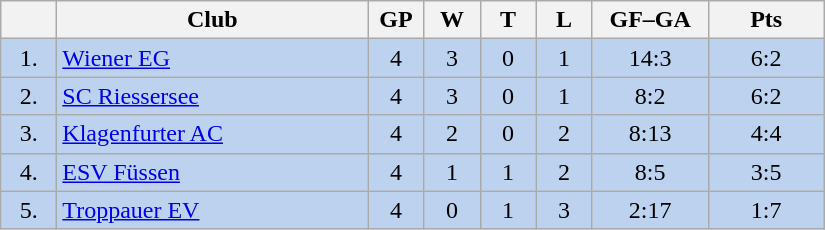<table class="wikitable">
<tr>
<th width="30"></th>
<th width="200">Club</th>
<th width="30">GP</th>
<th width="30">W</th>
<th width="30">T</th>
<th width="30">L</th>
<th width="70">GF–GA</th>
<th width="70">Pts</th>
</tr>
<tr bgcolor="#BCD2EE" align="center">
<td>1.</td>
<td align="left"><a href='#'>Wiener EG</a></td>
<td>4</td>
<td>3</td>
<td>0</td>
<td>1</td>
<td>14:3</td>
<td>6:2</td>
</tr>
<tr bgcolor=#BCD2EE align="center">
<td>2.</td>
<td align="left"><a href='#'>SC Riessersee</a></td>
<td>4</td>
<td>3</td>
<td>0</td>
<td>1</td>
<td>8:2</td>
<td>6:2</td>
</tr>
<tr bgcolor=#BCD2EE align="center">
<td>3.</td>
<td align="left"><a href='#'>Klagenfurter AC</a></td>
<td>4</td>
<td>2</td>
<td>0</td>
<td>2</td>
<td>8:13</td>
<td>4:4</td>
</tr>
<tr bgcolor=#BCD2EE align="center">
<td>4.</td>
<td align="left"><a href='#'>ESV Füssen</a></td>
<td>4</td>
<td>1</td>
<td>1</td>
<td>2</td>
<td>8:5</td>
<td>3:5</td>
</tr>
<tr bgcolor=#BCD2EE align="center">
<td>5.</td>
<td align="left"><a href='#'>Troppauer EV</a></td>
<td>4</td>
<td>0</td>
<td>1</td>
<td>3</td>
<td>2:17</td>
<td>1:7</td>
</tr>
</table>
